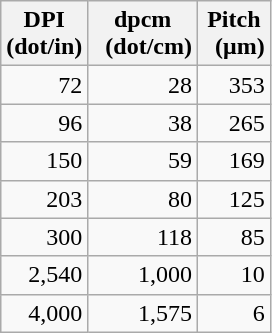<table class="wikitable">
<tr>
<th>DPI <br>(dot/in)</th>
<th>dpcm <br>  (dot/cm)</th>
<th>Pitch<br>  (μm)</th>
</tr>
<tr>
<td align=right>72</td>
<td align=right>28</td>
<td align=right>353</td>
</tr>
<tr>
<td align=right>96</td>
<td align=right>38</td>
<td align=right>265</td>
</tr>
<tr>
<td align=right>150</td>
<td align=right>59</td>
<td align=right>169</td>
</tr>
<tr>
<td align=right>203</td>
<td align=right>80</td>
<td align=right>125</td>
</tr>
<tr>
<td align=right>300</td>
<td align=right>118</td>
<td align=right>85</td>
</tr>
<tr>
<td align=right>2,540</td>
<td align=right>1,000</td>
<td align=right>10</td>
</tr>
<tr>
<td align=right>4,000</td>
<td align=right>1,575</td>
<td align=right>6</td>
</tr>
</table>
